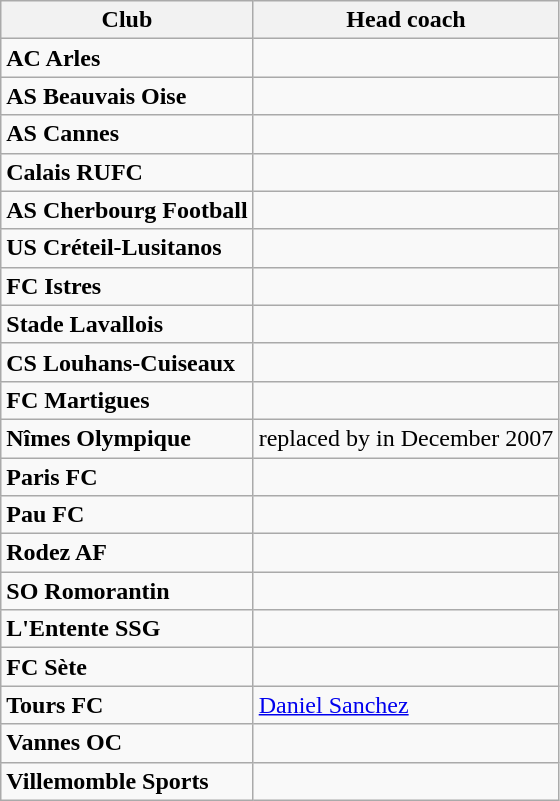<table class="wikitable sortable">
<tr>
<th>Club</th>
<th>Head coach</th>
</tr>
<tr>
<td style="text-align: left; font-weight: bold;">AC Arles</td>
<td style="text-align: left;"></td>
</tr>
<tr>
<td style="text-align: left; font-weight: bold;">AS Beauvais Oise</td>
<td style="text-align: left;"></td>
</tr>
<tr>
<td style="text-align: left; font-weight: bold;">AS Cannes</td>
<td style="text-align: left;"></td>
</tr>
<tr>
<td style="text-align: left; font-weight: bold;">Calais RUFC</td>
<td style="text-align: left;"></td>
</tr>
<tr>
<td style="text-align: left; font-weight: bold;">AS Cherbourg Football</td>
<td style="text-align: left;"></td>
</tr>
<tr>
<td style="text-align: left; font-weight: bold;">US Créteil-Lusitanos</td>
<td style="text-align: left;"></td>
</tr>
<tr>
<td style="text-align: left; font-weight: bold;">FC Istres</td>
<td style="text-align: left;"></td>
</tr>
<tr>
<td style="text-align: left; font-weight: bold;">Stade Lavallois</td>
<td style="text-align: left;"></td>
</tr>
<tr>
<td style="text-align: left; font-weight: bold;">CS Louhans-Cuiseaux</td>
<td style="text-align: left;"></td>
</tr>
<tr>
<td style="text-align: left; font-weight: bold;">FC Martigues</td>
<td style="text-align: left;"></td>
</tr>
<tr>
<td style="text-align: left; font-weight: bold;">Nîmes Olympique</td>
<td style="text-align: left;"> replaced by  in December 2007</td>
</tr>
<tr>
<td style="text-align: left; font-weight: bold;">Paris FC</td>
<td style="text-align: left;"></td>
</tr>
<tr>
<td style="text-align: left; font-weight: bold;">Pau FC</td>
<td style="text-align: left;"></td>
</tr>
<tr>
<td style="text-align: left; font-weight: bold;">Rodez AF</td>
<td style="text-align: left;"></td>
</tr>
<tr>
<td style="text-align: left; font-weight: bold;">SO Romorantin</td>
<td style="text-align: left;"></td>
</tr>
<tr>
<td style="text-align: left; font-weight: bold;">L'Entente SSG</td>
<td style="text-align: left;"></td>
</tr>
<tr>
<td style="text-align: left; font-weight: bold;">FC Sète</td>
<td style="text-align: left;"></td>
</tr>
<tr>
<td style="text-align: left; font-weight: bold;">Tours FC</td>
<td style="text-align: left;"><a href='#'>Daniel Sanchez</a></td>
</tr>
<tr>
<td style="text-align: left; font-weight: bold;">Vannes OC</td>
<td style="text-align: left;"></td>
</tr>
<tr>
<td style="text-align: left; font-weight: bold;">Villemomble Sports</td>
<td style="text-align: left;"></td>
</tr>
</table>
